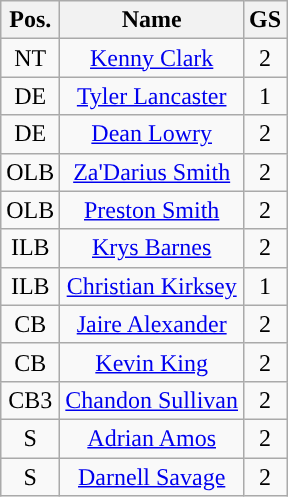<table class="wikitable" style="text-align:center">
<tr>
<th>Pos.</th>
<th>Name</th>
<th>GS</th>
</tr>
<tr>
<td>NT</td>
<td><a href='#'>Kenny Clark</a></td>
<td>2</td>
</tr>
<tr>
<td>DE</td>
<td><a href='#'>Tyler Lancaster</a></td>
<td>1</td>
</tr>
<tr>
<td>DE</td>
<td><a href='#'>Dean Lowry</a></td>
<td>2</td>
</tr>
<tr>
<td>OLB</td>
<td><a href='#'>Za'Darius Smith</a></td>
<td>2</td>
</tr>
<tr>
<td>OLB</td>
<td><a href='#'>Preston Smith</a></td>
<td>2</td>
</tr>
<tr>
<td>ILB</td>
<td><a href='#'>Krys Barnes</a></td>
<td>2</td>
</tr>
<tr>
<td>ILB</td>
<td><a href='#'>Christian Kirksey</a></td>
<td>1</td>
</tr>
<tr>
<td>CB</td>
<td><a href='#'>Jaire Alexander</a></td>
<td>2</td>
</tr>
<tr>
<td>CB</td>
<td><a href='#'>Kevin King</a></td>
<td>2</td>
</tr>
<tr>
<td>CB3</td>
<td><a href='#'>Chandon Sullivan</a></td>
<td>2</td>
</tr>
<tr>
<td>S</td>
<td><a href='#'>Adrian Amos</a></td>
<td>2</td>
</tr>
<tr>
<td>S</td>
<td><a href='#'>Darnell Savage</a></td>
<td>2</td>
</tr>
</table>
